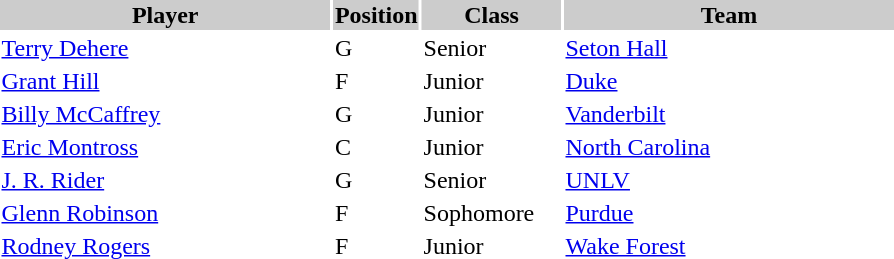<table style="width:600px" "border:'1' 'solid' 'gray'">
<tr>
<th style="background:#CCCCCC;width:40%">Player</th>
<th style="background:#CCCCCC;width:4%">Position</th>
<th style="background:#CCCCCC;width:16%">Class</th>
<th style="background:#CCCCCC;width:40%">Team</th>
</tr>
<tr>
<td><a href='#'>Terry Dehere</a></td>
<td>G</td>
<td>Senior</td>
<td><a href='#'>Seton Hall</a></td>
</tr>
<tr>
<td><a href='#'>Grant Hill</a></td>
<td>F</td>
<td>Junior</td>
<td><a href='#'>Duke</a></td>
</tr>
<tr>
<td><a href='#'>Billy McCaffrey</a></td>
<td>G</td>
<td>Junior</td>
<td><a href='#'>Vanderbilt</a></td>
</tr>
<tr>
<td><a href='#'>Eric Montross</a></td>
<td>C</td>
<td>Junior</td>
<td><a href='#'>North Carolina</a></td>
</tr>
<tr>
<td><a href='#'>J. R. Rider</a></td>
<td>G</td>
<td>Senior</td>
<td><a href='#'>UNLV</a></td>
</tr>
<tr>
<td><a href='#'>Glenn Robinson</a></td>
<td>F</td>
<td>Sophomore</td>
<td><a href='#'>Purdue</a></td>
</tr>
<tr>
<td><a href='#'>Rodney Rogers</a></td>
<td>F</td>
<td>Junior</td>
<td><a href='#'>Wake Forest</a></td>
</tr>
</table>
